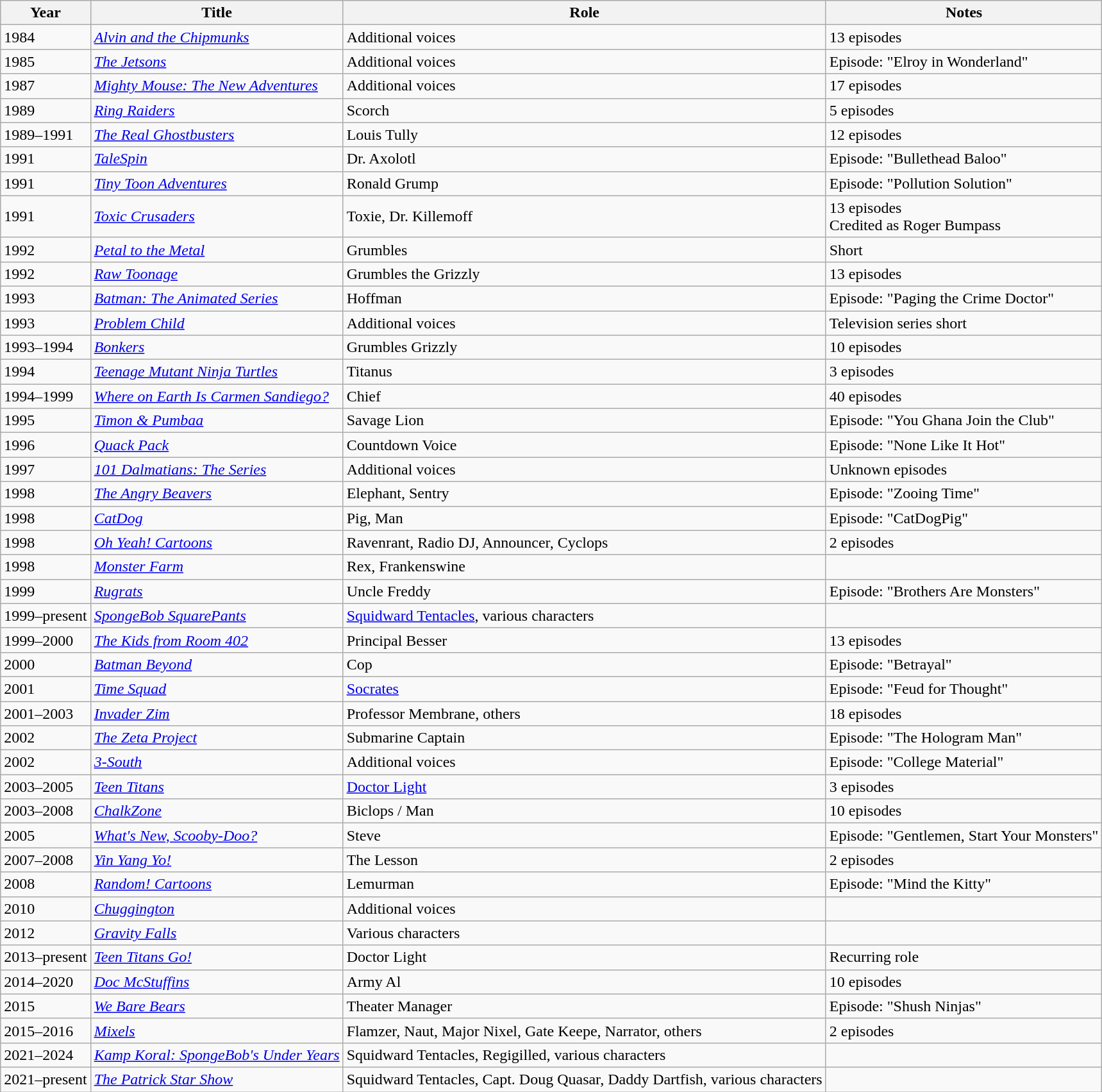<table class="wikitable sortable">
<tr>
<th>Year</th>
<th>Title</th>
<th>Role</th>
<th>Notes</th>
</tr>
<tr>
<td>1984</td>
<td><em><a href='#'>Alvin and the Chipmunks</a></em></td>
<td>Additional voices</td>
<td>13 episodes</td>
</tr>
<tr>
<td>1985</td>
<td><em><a href='#'>The Jetsons</a></em></td>
<td>Additional voices</td>
<td>Episode: "Elroy in Wonderland"</td>
</tr>
<tr>
<td>1987</td>
<td><em><a href='#'>Mighty Mouse: The New Adventures</a></em></td>
<td>Additional voices</td>
<td>17 episodes</td>
</tr>
<tr>
<td>1989</td>
<td><em><a href='#'>Ring Raiders</a></em></td>
<td>Scorch</td>
<td>5 episodes</td>
</tr>
<tr>
<td>1989–1991</td>
<td><em><a href='#'>The Real Ghostbusters</a></em></td>
<td>Louis Tully</td>
<td>12 episodes</td>
</tr>
<tr>
<td>1991</td>
<td><em><a href='#'>TaleSpin</a></em></td>
<td>Dr. Axolotl</td>
<td>Episode: "Bullethead Baloo"</td>
</tr>
<tr>
<td>1991</td>
<td><em><a href='#'>Tiny Toon Adventures</a></em></td>
<td>Ronald Grump</td>
<td>Episode: "Pollution Solution"</td>
</tr>
<tr>
<td>1991</td>
<td><em><a href='#'>Toxic Crusaders</a></em></td>
<td>Toxie, Dr. Killemoff</td>
<td>13 episodes<br>Credited as Roger Bumpass</td>
</tr>
<tr>
<td>1992</td>
<td><em><a href='#'>Petal to the Metal</a></em></td>
<td>Grumbles</td>
<td>Short</td>
</tr>
<tr>
<td>1992</td>
<td><em><a href='#'>Raw Toonage</a></em></td>
<td>Grumbles the Grizzly</td>
<td>13 episodes</td>
</tr>
<tr>
<td>1993</td>
<td><em><a href='#'>Batman: The Animated Series</a></em></td>
<td>Hoffman</td>
<td>Episode: "Paging the Crime Doctor"</td>
</tr>
<tr>
<td>1993</td>
<td><em><a href='#'>Problem Child</a></em></td>
<td>Additional voices</td>
<td>Television series short</td>
</tr>
<tr>
<td>1993–1994</td>
<td><em><a href='#'>Bonkers</a></em></td>
<td>Grumbles Grizzly</td>
<td>10 episodes</td>
</tr>
<tr>
<td>1994</td>
<td><em><a href='#'>Teenage Mutant Ninja Turtles</a></em></td>
<td>Titanus</td>
<td>3 episodes</td>
</tr>
<tr>
<td>1994–1999</td>
<td><em><a href='#'>Where on Earth Is Carmen Sandiego?</a></em></td>
<td>Chief</td>
<td>40 episodes</td>
</tr>
<tr>
<td>1995</td>
<td><em><a href='#'>Timon & Pumbaa</a></em></td>
<td>Savage Lion</td>
<td>Episode: "You Ghana Join the Club"</td>
</tr>
<tr>
<td>1996</td>
<td><em><a href='#'>Quack Pack</a></em></td>
<td>Countdown Voice</td>
<td>Episode: "None Like It Hot"</td>
</tr>
<tr>
<td>1997</td>
<td><em><a href='#'>101 Dalmatians: The Series</a></em></td>
<td>Additional voices</td>
<td>Unknown episodes</td>
</tr>
<tr>
<td>1998</td>
<td><em><a href='#'>The Angry Beavers</a></em></td>
<td>Elephant, Sentry</td>
<td>Episode: "Zooing Time"</td>
</tr>
<tr>
<td>1998</td>
<td><em><a href='#'>CatDog</a></em></td>
<td>Pig, Man</td>
<td>Episode: "CatDogPig"</td>
</tr>
<tr>
<td>1998</td>
<td><em><a href='#'>Oh Yeah! Cartoons</a></em></td>
<td>Ravenrant, Radio DJ, Announcer, Cyclops</td>
<td>2 episodes</td>
</tr>
<tr>
<td>1998</td>
<td><em><a href='#'>Monster Farm</a></em></td>
<td>Rex, Frankenswine</td>
<td></td>
</tr>
<tr>
<td>1999</td>
<td><em><a href='#'>Rugrats</a></em></td>
<td>Uncle Freddy</td>
<td>Episode: "Brothers Are Monsters"</td>
</tr>
<tr>
<td>1999–present</td>
<td><em><a href='#'>SpongeBob SquarePants</a></em></td>
<td><a href='#'>Squidward Tentacles</a>, various characters</td>
<td></td>
</tr>
<tr>
<td>1999–2000</td>
<td><em><a href='#'>The Kids from Room 402</a></em></td>
<td>Principal Besser</td>
<td>13 episodes</td>
</tr>
<tr>
<td>2000</td>
<td><em><a href='#'>Batman Beyond</a></em></td>
<td>Cop</td>
<td>Episode: "Betrayal"</td>
</tr>
<tr>
<td>2001</td>
<td><em><a href='#'>Time Squad</a></em></td>
<td><a href='#'>Socrates</a></td>
<td Ep.>Episode: "Feud for Thought"</td>
</tr>
<tr>
<td>2001–2003</td>
<td><em><a href='#'>Invader Zim</a></em></td>
<td>Professor Membrane, others</td>
<td>18 episodes</td>
</tr>
<tr>
<td>2002</td>
<td><em><a href='#'>The Zeta Project</a></em></td>
<td>Submarine Captain</td>
<td>Episode: "The Hologram Man"</td>
</tr>
<tr>
<td>2002</td>
<td><em><a href='#'>3-South</a></em></td>
<td>Additional voices</td>
<td>Episode: "College Material"</td>
</tr>
<tr>
<td>2003–2005</td>
<td><em><a href='#'>Teen Titans</a></em></td>
<td><a href='#'>Doctor Light</a></td>
<td>3 episodes</td>
</tr>
<tr>
<td>2003–2008</td>
<td><em><a href='#'>ChalkZone</a></em></td>
<td>Biclops / Man</td>
<td>10 episodes</td>
</tr>
<tr>
<td>2005</td>
<td><em><a href='#'>What's New, Scooby-Doo?</a></em></td>
<td>Steve</td>
<td>Episode: "Gentlemen, Start Your Monsters"</td>
</tr>
<tr>
<td>2007–2008</td>
<td><em><a href='#'>Yin Yang Yo!</a></em></td>
<td>The Lesson</td>
<td>2 episodes</td>
</tr>
<tr>
<td>2008</td>
<td><em><a href='#'>Random! Cartoons</a></em></td>
<td>Lemurman</td>
<td>Episode: "Mind the Kitty"</td>
</tr>
<tr>
<td>2010</td>
<td><em><a href='#'>Chuggington</a></em></td>
<td>Additional voices</td>
<td></td>
</tr>
<tr>
<td>2012</td>
<td><em><a href='#'>Gravity Falls</a></em></td>
<td>Various characters</td>
<td></td>
</tr>
<tr>
<td>2013–present</td>
<td><em><a href='#'>Teen Titans Go!</a></em></td>
<td>Doctor Light</td>
<td>Recurring role</td>
</tr>
<tr>
<td>2014–2020</td>
<td><em><a href='#'>Doc McStuffins</a></em></td>
<td>Army Al</td>
<td>10 episodes</td>
</tr>
<tr>
<td>2015</td>
<td><em><a href='#'>We Bare Bears</a></em></td>
<td>Theater Manager</td>
<td>Episode: "Shush Ninjas"</td>
</tr>
<tr>
<td>2015–2016</td>
<td><em><a href='#'>Mixels</a></em></td>
<td>Flamzer, Naut, Major Nixel, Gate Keepe, Narrator, others</td>
<td>2 episodes</td>
</tr>
<tr>
<td>2021–2024</td>
<td><em><a href='#'>Kamp Koral: SpongeBob's Under Years</a></em></td>
<td>Squidward Tentacles, Regigilled, various characters</td>
<td></td>
</tr>
<tr>
<td>2021–present</td>
<td><em><a href='#'>The Patrick Star Show</a></em></td>
<td>Squidward Tentacles, Capt. Doug Quasar, Daddy Dartfish, various characters</td>
<td></td>
</tr>
</table>
